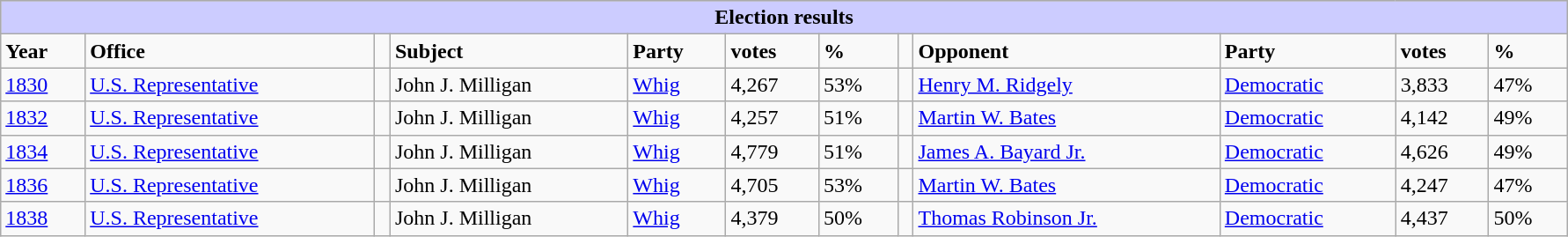<table class=wikitable style="width: 94%" style="text-align: center;" align="center">
<tr bgcolor=#cccccc>
<th colspan=12 style="background: #ccccff;">Election results</th>
</tr>
<tr>
<td><strong>Year</strong></td>
<td><strong>Office</strong></td>
<td></td>
<td><strong>Subject</strong></td>
<td><strong>Party</strong></td>
<td><strong>votes</strong></td>
<td><strong>%</strong></td>
<td></td>
<td><strong>Opponent</strong></td>
<td><strong>Party</strong></td>
<td><strong>votes</strong></td>
<td><strong>%</strong></td>
</tr>
<tr>
<td><a href='#'>1830</a></td>
<td><a href='#'>U.S. Representative</a></td>
<td></td>
<td>John J. Milligan</td>
<td><a href='#'>Whig</a></td>
<td>4,267</td>
<td>53%</td>
<td></td>
<td><a href='#'>Henry M. Ridgely</a></td>
<td><a href='#'>Democratic</a></td>
<td>3,833</td>
<td>47%</td>
</tr>
<tr>
<td><a href='#'>1832</a></td>
<td><a href='#'>U.S. Representative</a></td>
<td></td>
<td>John J. Milligan</td>
<td><a href='#'>Whig</a></td>
<td>4,257</td>
<td>51%</td>
<td></td>
<td><a href='#'>Martin W. Bates</a></td>
<td><a href='#'>Democratic</a></td>
<td>4,142</td>
<td>49%</td>
</tr>
<tr>
<td><a href='#'>1834</a></td>
<td><a href='#'>U.S. Representative</a></td>
<td></td>
<td>John J. Milligan</td>
<td><a href='#'>Whig</a></td>
<td>4,779</td>
<td>51%</td>
<td></td>
<td><a href='#'>James A. Bayard Jr.</a></td>
<td><a href='#'>Democratic</a></td>
<td>4,626</td>
<td>49%</td>
</tr>
<tr>
<td><a href='#'>1836</a></td>
<td><a href='#'>U.S. Representative</a></td>
<td></td>
<td>John J. Milligan</td>
<td><a href='#'>Whig</a></td>
<td>4,705</td>
<td>53%</td>
<td></td>
<td><a href='#'>Martin W. Bates</a></td>
<td><a href='#'>Democratic</a></td>
<td>4,247</td>
<td>47%</td>
</tr>
<tr>
<td><a href='#'>1838</a></td>
<td><a href='#'>U.S. Representative</a></td>
<td></td>
<td>John J. Milligan</td>
<td><a href='#'>Whig</a></td>
<td>4,379</td>
<td>50%</td>
<td></td>
<td><a href='#'>Thomas Robinson Jr.</a></td>
<td><a href='#'>Democratic</a></td>
<td>4,437</td>
<td>50%</td>
</tr>
</table>
